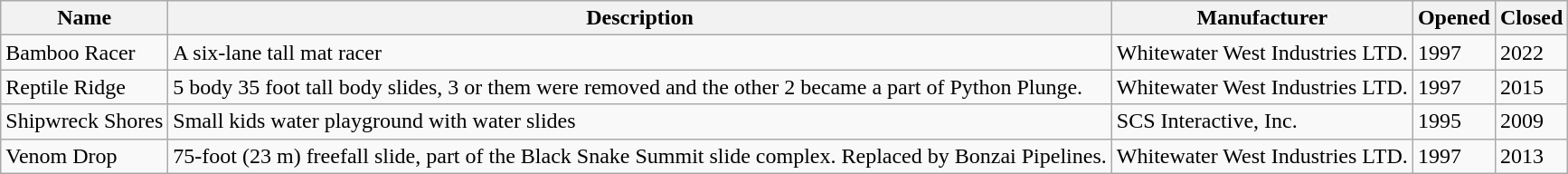<table class="wikitable sortable">
<tr>
<th>Name</th>
<th>Description</th>
<th>Manufacturer</th>
<th>Opened</th>
<th>Closed</th>
</tr>
<tr>
<td>Bamboo Racer</td>
<td>A six-lane  tall mat racer</td>
<td>Whitewater West Industries LTD.</td>
<td>1997</td>
<td>2022</td>
</tr>
<tr>
<td>Reptile Ridge</td>
<td>5 body 35 foot tall body slides, 3 or them were removed and the other 2 became a part of Python Plunge.</td>
<td>Whitewater West Industries LTD.</td>
<td>1997</td>
<td>2015</td>
</tr>
<tr>
<td>Shipwreck Shores</td>
<td>Small kids water playground with water slides</td>
<td>SCS Interactive, Inc.</td>
<td>1995</td>
<td>2009</td>
</tr>
<tr>
<td>Venom Drop</td>
<td>75-foot (23 m) freefall slide, part of the Black Snake Summit slide complex. Replaced by Bonzai Pipelines.</td>
<td>Whitewater West Industries LTD.</td>
<td>1997</td>
<td>2013</td>
</tr>
</table>
